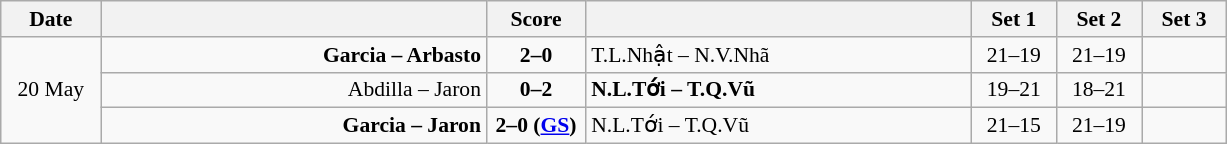<table class="wikitable" style="text-align: center; font-size:90% ">
<tr>
<th width="60">Date</th>
<th align="right" width="250"></th>
<th width="60">Score</th>
<th align="left" width="250"></th>
<th width="50">Set 1</th>
<th width="50">Set 2</th>
<th width="50">Set 3</th>
</tr>
<tr>
<td rowspan=3>20 May</td>
<td align=right><strong>Garcia – Arbasto </strong></td>
<td align=center><strong>2–0</strong></td>
<td align=left> T.L.Nhật – N.V.Nhã</td>
<td>21–19</td>
<td>21–19</td>
<td></td>
</tr>
<tr>
<td align=right>Abdilla – Jaron </td>
<td align=center><strong>0–2</strong></td>
<td align=left><strong> N.L.Tới – T.Q.Vũ</strong></td>
<td>19–21</td>
<td>18–21</td>
<td></td>
</tr>
<tr>
<td align=right><strong>Garcia – Jaron </strong></td>
<td align=center><strong>2–0 (<a href='#'>GS</a>)</strong></td>
<td align=left> N.L.Tới – T.Q.Vũ</td>
<td>21–15</td>
<td>21–19</td>
<td></td>
</tr>
</table>
